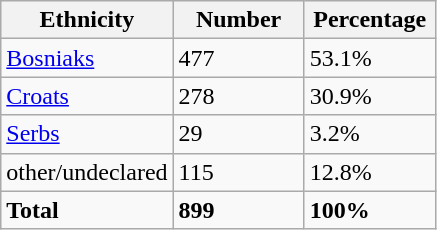<table class="wikitable">
<tr>
<th width="100px">Ethnicity</th>
<th width="80px">Number</th>
<th width="80px">Percentage</th>
</tr>
<tr>
<td><a href='#'>Bosniaks</a></td>
<td>477</td>
<td>53.1%</td>
</tr>
<tr>
<td><a href='#'>Croats</a></td>
<td>278</td>
<td>30.9%</td>
</tr>
<tr>
<td><a href='#'>Serbs</a></td>
<td>29</td>
<td>3.2%</td>
</tr>
<tr>
<td>other/undeclared</td>
<td>115</td>
<td>12.8%</td>
</tr>
<tr>
<td><strong>Total</strong></td>
<td><strong>899</strong></td>
<td><strong>100%</strong></td>
</tr>
</table>
